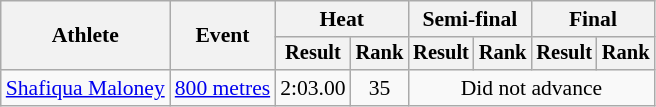<table class=wikitable style=font-size:90%>
<tr>
<th rowspan=2>Athlete</th>
<th rowspan=2>Event</th>
<th colspan=2>Heat</th>
<th colspan=2>Semi-final</th>
<th colspan=2>Final</th>
</tr>
<tr style=font-size:95%>
<th>Result</th>
<th>Rank</th>
<th>Result</th>
<th>Rank</th>
<th>Result</th>
<th>Rank</th>
</tr>
<tr align=center>
<td align=left><a href='#'>Shafiqua Maloney</a></td>
<td align=left><a href='#'>800 metres</a></td>
<td>2:03.00</td>
<td>35</td>
<td colspan="4">Did not advance</td>
</tr>
</table>
